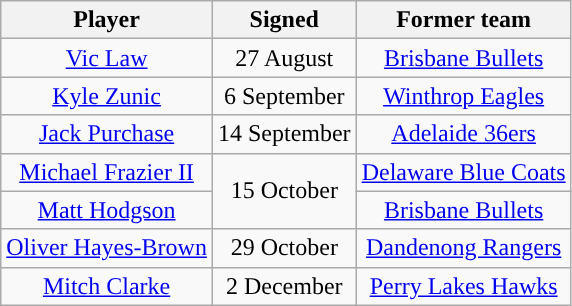<table class="wikitable sortable sortable" style="text-align: center">
<tr>
<th>Player</th>
<th>Signed</th>
<th>Former team</th>
</tr>
<tr>
<td><a href='#'>Vic Law</a></td>
<td>27 August</td>
<td><a href='#'>Brisbane Bullets</a></td>
</tr>
<tr>
<td><a href='#'>Kyle Zunic</a></td>
<td>6 September</td>
<td><a href='#'>Winthrop Eagles</a></td>
</tr>
<tr>
<td><a href='#'>Jack Purchase</a></td>
<td>14 September</td>
<td><a href='#'>Adelaide 36ers</a></td>
</tr>
<tr>
<td><a href='#'>Michael Frazier II</a></td>
<td rowspan="2">15 October</td>
<td><a href='#'>Delaware Blue Coats</a></td>
</tr>
<tr>
<td><a href='#'>Matt Hodgson</a></td>
<td><a href='#'>Brisbane Bullets</a></td>
</tr>
<tr>
<td><a href='#'>Oliver Hayes-Brown</a></td>
<td>29 October</td>
<td><a href='#'>Dandenong Rangers</a></td>
</tr>
<tr>
<td><a href='#'>Mitch Clarke</a></td>
<td>2 December</td>
<td><a href='#'>Perry Lakes Hawks</a></td>
</tr>
</table>
